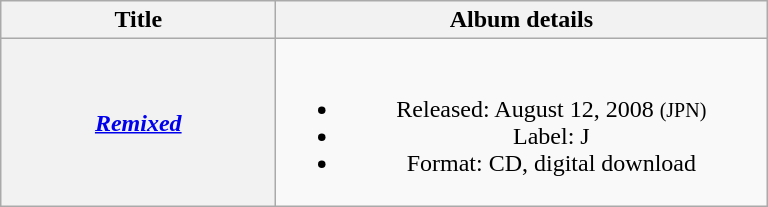<table class="wikitable plainrowheaders" style="text-align:center;" border="1">
<tr>
<th scope="col" style="width:11em;">Title</th>
<th scope="col" style="width:20em;">Album details</th>
</tr>
<tr>
<th scope="row"><em><a href='#'>Remixed</a></em></th>
<td><br><ul><li>Released: August 12, 2008 <small>(JPN)</small></li><li>Label: J</li><li>Format: CD, digital download</li></ul></td>
</tr>
</table>
